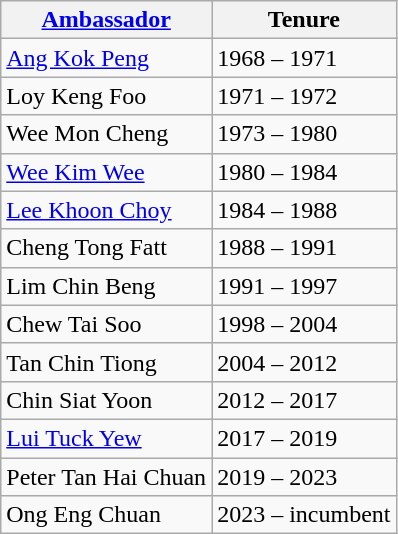<table class=wikitable>
<tr>
<th><a href='#'>Ambassador</a></th>
<th>Tenure</th>
</tr>
<tr>
<td><a href='#'>Ang Kok Peng</a></td>
<td>1968 – 1971</td>
</tr>
<tr>
<td>Loy Keng Foo</td>
<td>1971 – 1972</td>
</tr>
<tr>
<td>Wee Mon Cheng</td>
<td>1973 – 1980</td>
</tr>
<tr>
<td><a href='#'>Wee Kim Wee</a></td>
<td>1980 – 1984</td>
</tr>
<tr>
<td><a href='#'>Lee Khoon Choy</a></td>
<td>1984 – 1988</td>
</tr>
<tr>
<td>Cheng Tong Fatt</td>
<td>1988 – 1991</td>
</tr>
<tr>
<td>Lim Chin Beng</td>
<td>1991 – 1997</td>
</tr>
<tr>
<td>Chew Tai Soo</td>
<td>1998 – 2004</td>
</tr>
<tr>
<td>Tan Chin Tiong</td>
<td>2004 – 2012</td>
</tr>
<tr>
<td>Chin Siat Yoon</td>
<td>2012 – 2017</td>
</tr>
<tr>
<td><a href='#'>Lui Tuck Yew</a></td>
<td>2017 – 2019</td>
</tr>
<tr>
<td>Peter Tan Hai Chuan</td>
<td>2019 – 2023</td>
</tr>
<tr>
<td>Ong Eng Chuan</td>
<td>2023 – incumbent</td>
</tr>
</table>
